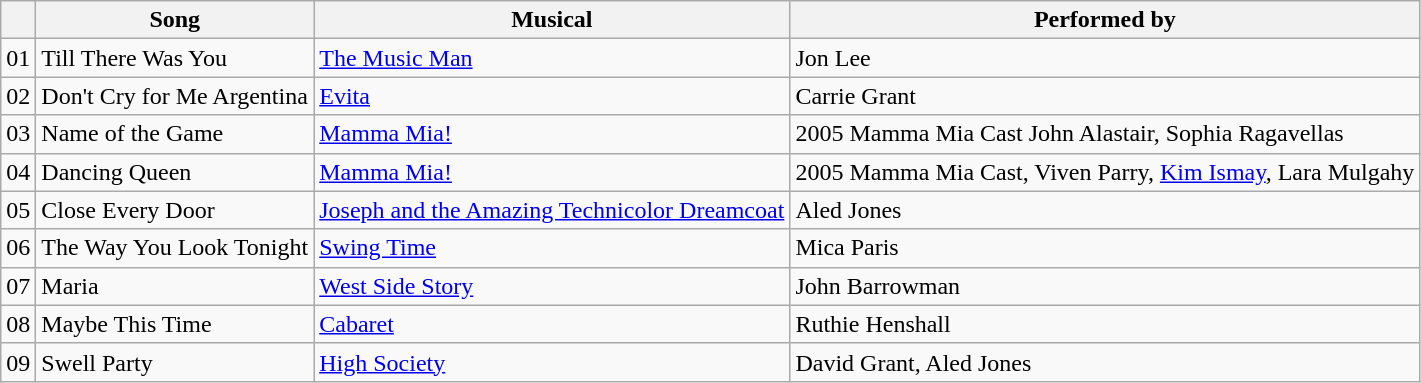<table class="wikitable">
<tr>
<th></th>
<th>Song</th>
<th>Musical</th>
<th>Performed by</th>
</tr>
<tr>
<td>01</td>
<td>Till There Was You</td>
<td><a href='#'>The Music Man</a></td>
<td>Jon Lee</td>
</tr>
<tr>
<td>02</td>
<td>Don't Cry for Me Argentina</td>
<td><a href='#'>Evita</a></td>
<td>Carrie Grant</td>
</tr>
<tr>
<td>03</td>
<td>Name of the Game</td>
<td><a href='#'>Mamma Mia!</a></td>
<td>2005 Mamma Mia Cast John Alastair, Sophia Ragavellas</td>
</tr>
<tr>
<td>04</td>
<td>Dancing Queen</td>
<td><a href='#'>Mamma Mia!</a></td>
<td>2005 Mamma Mia Cast, Viven Parry, <a href='#'>Kim Ismay</a>, Lara Mulgahy</td>
</tr>
<tr>
<td>05</td>
<td>Close Every Door</td>
<td><a href='#'>Joseph and the Amazing Technicolor Dreamcoat</a></td>
<td>Aled Jones</td>
</tr>
<tr>
<td>06</td>
<td>The Way You Look Tonight</td>
<td><a href='#'>Swing Time</a></td>
<td>Mica Paris</td>
</tr>
<tr>
<td>07</td>
<td>Maria</td>
<td><a href='#'>West Side Story</a></td>
<td>John Barrowman</td>
</tr>
<tr>
<td>08</td>
<td>Maybe This Time</td>
<td><a href='#'>Cabaret</a></td>
<td>Ruthie Henshall</td>
</tr>
<tr>
<td>09</td>
<td>Swell Party</td>
<td><a href='#'>High Society</a></td>
<td>David Grant, Aled Jones</td>
</tr>
</table>
